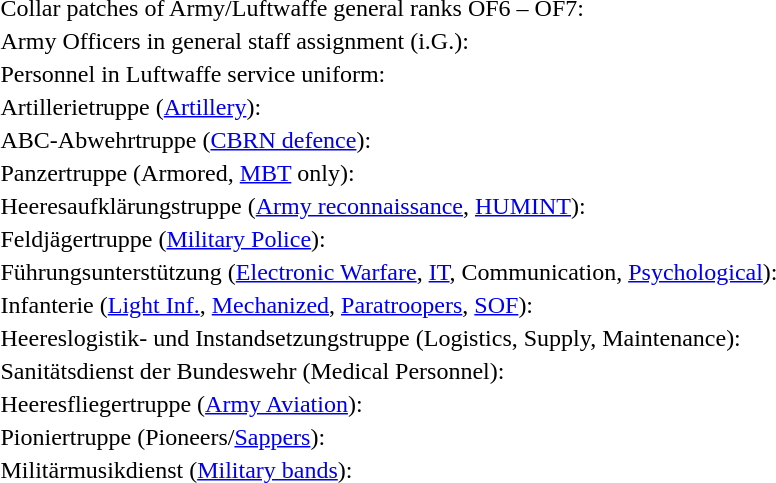<table>
<tr>
<td>Collar patches of Army/Luftwaffe general ranks OF6 – OF7:</td>
<td></td>
</tr>
<tr>
<td>Army Officers in general staff assignment (i.G.):</td>
<td></td>
</tr>
<tr>
<td>Personnel in Luftwaffe service uniform:</td>
<td></td>
</tr>
<tr>
<td>Artillerietruppe (<a href='#'>Artillery</a>):</td>
<td></td>
</tr>
<tr>
<td>ABC-Abwehrtruppe (<a href='#'>CBRN defence</a>):</td>
<td></td>
</tr>
<tr>
<td>Panzertruppe (Armored, <a href='#'>MBT</a> only):</td>
<td></td>
</tr>
<tr>
<td>Heeresaufklärungstruppe (<a href='#'>Army reconnaissance</a>, <a href='#'>HUMINT</a>):</td>
<td></td>
</tr>
<tr>
<td>Feldjägertruppe (<a href='#'>Military Police</a>):</td>
<td></td>
</tr>
<tr>
<td>Führungsunterstützung (<a href='#'>Electronic Warfare</a>, <a href='#'>IT</a>, Communication, <a href='#'>Psychological</a>):</td>
<td></td>
</tr>
<tr>
<td>Infanterie (<a href='#'>Light Inf.</a>, <a href='#'>Mechanized</a>, <a href='#'>Paratroopers</a>, <a href='#'>SOF</a>):</td>
<td></td>
</tr>
<tr>
<td>Heereslogistik- und Instandsetzungstruppe (Logistics, Supply, Maintenance):</td>
<td></td>
</tr>
<tr>
<td>Sanitätsdienst der Bundeswehr (Medical Personnel):</td>
<td></td>
</tr>
<tr>
<td>Heeresfliegertruppe (<a href='#'>Army Aviation</a>):</td>
<td></td>
</tr>
<tr>
<td>Pioniertruppe (Pioneers/<a href='#'>Sappers</a>):</td>
<td></td>
</tr>
<tr>
<td>Militärmusikdienst (<a href='#'>Military bands</a>):</td>
<td></td>
</tr>
</table>
